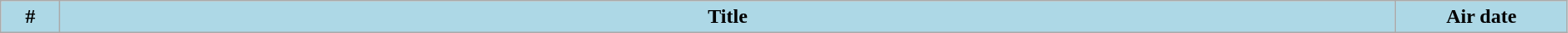<table class="wikitable plainrowheaders" style="width:99%; background:#fff;">
<tr>
<th style="background:#add8e6; width:40px;">#</th>
<th style="background: #add8e6;">Title</th>
<th style="background:#add8e6; width:130px;">Air date<br>



</th>
</tr>
</table>
